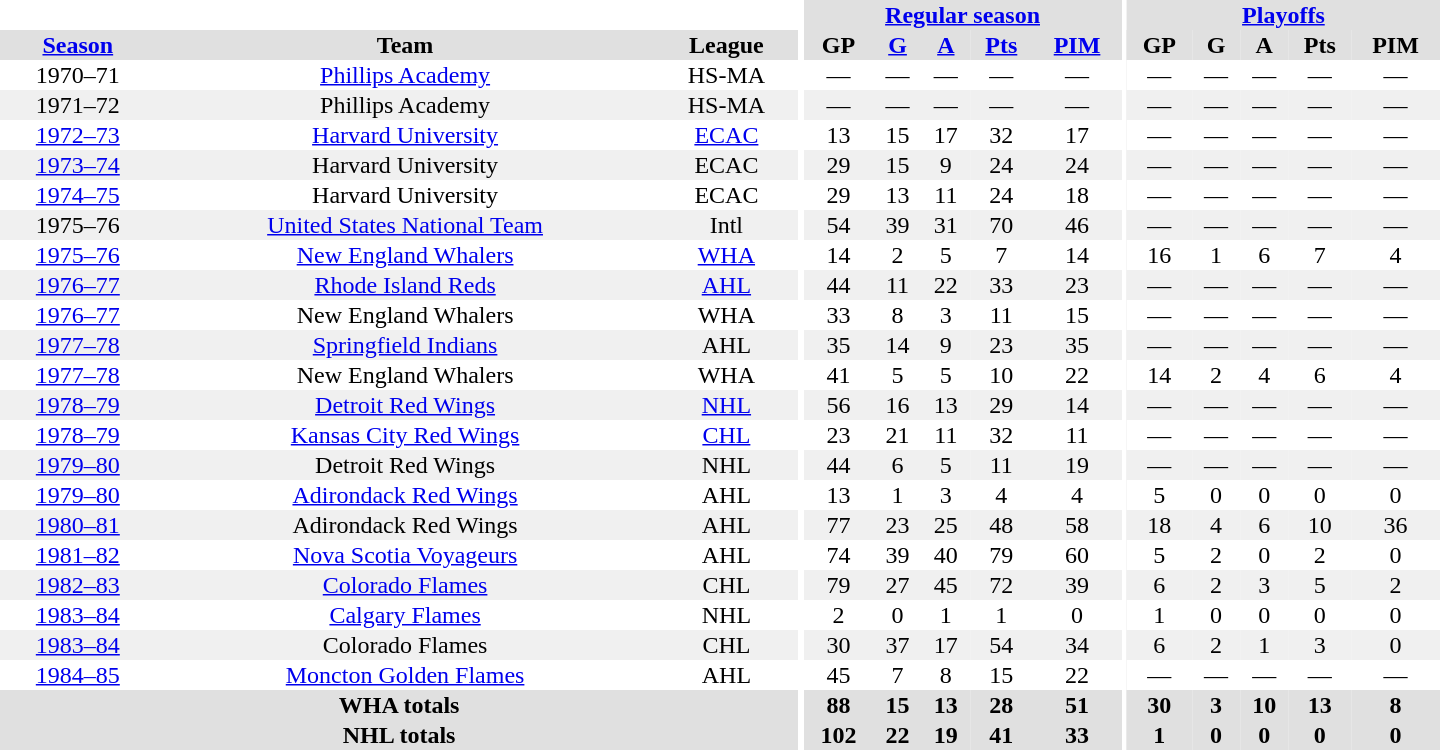<table border="0" cellpadding="1" cellspacing="0" style="text-align:center; width:60em">
<tr bgcolor="#e0e0e0">
<th colspan="3" bgcolor="#ffffff"></th>
<th rowspan="100" bgcolor="#ffffff"></th>
<th colspan="5"><a href='#'>Regular season</a></th>
<th rowspan="100" bgcolor="#ffffff"></th>
<th colspan="5"><a href='#'>Playoffs</a></th>
</tr>
<tr bgcolor="#e0e0e0">
<th><a href='#'>Season</a></th>
<th>Team</th>
<th>League</th>
<th>GP</th>
<th><a href='#'>G</a></th>
<th><a href='#'>A</a></th>
<th><a href='#'>Pts</a></th>
<th><a href='#'>PIM</a></th>
<th>GP</th>
<th>G</th>
<th>A</th>
<th>Pts</th>
<th>PIM</th>
</tr>
<tr>
<td>1970–71</td>
<td><a href='#'>Phillips Academy</a></td>
<td>HS-MA</td>
<td>—</td>
<td>—</td>
<td>—</td>
<td>—</td>
<td>—</td>
<td>—</td>
<td>—</td>
<td>—</td>
<td>—</td>
<td>—</td>
</tr>
<tr bgcolor="#f0f0f0">
<td>1971–72</td>
<td>Phillips Academy</td>
<td>HS-MA</td>
<td>—</td>
<td>—</td>
<td>—</td>
<td>—</td>
<td>—</td>
<td>—</td>
<td>—</td>
<td>—</td>
<td>—</td>
<td>—</td>
</tr>
<tr>
<td><a href='#'>1972–73</a></td>
<td><a href='#'>Harvard University</a></td>
<td><a href='#'>ECAC</a></td>
<td>13</td>
<td>15</td>
<td>17</td>
<td>32</td>
<td>17</td>
<td>—</td>
<td>—</td>
<td>—</td>
<td>—</td>
<td>—</td>
</tr>
<tr bgcolor="#f0f0f0">
<td><a href='#'>1973–74</a></td>
<td>Harvard University</td>
<td>ECAC</td>
<td>29</td>
<td>15</td>
<td>9</td>
<td>24</td>
<td>24</td>
<td>—</td>
<td>—</td>
<td>—</td>
<td>—</td>
<td>—</td>
</tr>
<tr>
<td><a href='#'>1974–75</a></td>
<td>Harvard University</td>
<td>ECAC</td>
<td>29</td>
<td>13</td>
<td>11</td>
<td>24</td>
<td>18</td>
<td>—</td>
<td>—</td>
<td>—</td>
<td>—</td>
<td>—</td>
</tr>
<tr bgcolor="#f0f0f0">
<td>1975–76</td>
<td><a href='#'>United States National Team</a></td>
<td>Intl</td>
<td>54</td>
<td>39</td>
<td>31</td>
<td>70</td>
<td>46</td>
<td>—</td>
<td>—</td>
<td>—</td>
<td>—</td>
<td>—</td>
</tr>
<tr>
<td><a href='#'>1975–76</a></td>
<td><a href='#'>New England Whalers</a></td>
<td><a href='#'>WHA</a></td>
<td>14</td>
<td>2</td>
<td>5</td>
<td>7</td>
<td>14</td>
<td>16</td>
<td>1</td>
<td>6</td>
<td>7</td>
<td>4</td>
</tr>
<tr bgcolor="#f0f0f0">
<td><a href='#'>1976–77</a></td>
<td><a href='#'>Rhode Island Reds</a></td>
<td><a href='#'>AHL</a></td>
<td>44</td>
<td>11</td>
<td>22</td>
<td>33</td>
<td>23</td>
<td>—</td>
<td>—</td>
<td>—</td>
<td>—</td>
<td>—</td>
</tr>
<tr>
<td><a href='#'>1976–77</a></td>
<td>New England Whalers</td>
<td>WHA</td>
<td>33</td>
<td>8</td>
<td>3</td>
<td>11</td>
<td>15</td>
<td>—</td>
<td>—</td>
<td>—</td>
<td>—</td>
<td>—</td>
</tr>
<tr bgcolor="#f0f0f0">
<td><a href='#'>1977–78</a></td>
<td><a href='#'>Springfield Indians</a></td>
<td>AHL</td>
<td>35</td>
<td>14</td>
<td>9</td>
<td>23</td>
<td>35</td>
<td>—</td>
<td>—</td>
<td>—</td>
<td>—</td>
<td>—</td>
</tr>
<tr>
<td><a href='#'>1977–78</a></td>
<td>New England Whalers</td>
<td>WHA</td>
<td>41</td>
<td>5</td>
<td>5</td>
<td>10</td>
<td>22</td>
<td>14</td>
<td>2</td>
<td>4</td>
<td>6</td>
<td>4</td>
</tr>
<tr bgcolor="#f0f0f0">
<td><a href='#'>1978–79</a></td>
<td><a href='#'>Detroit Red Wings</a></td>
<td><a href='#'>NHL</a></td>
<td>56</td>
<td>16</td>
<td>13</td>
<td>29</td>
<td>14</td>
<td>—</td>
<td>—</td>
<td>—</td>
<td>—</td>
<td>—</td>
</tr>
<tr>
<td><a href='#'>1978–79</a></td>
<td><a href='#'>Kansas City Red Wings</a></td>
<td><a href='#'>CHL</a></td>
<td>23</td>
<td>21</td>
<td>11</td>
<td>32</td>
<td>11</td>
<td>—</td>
<td>—</td>
<td>—</td>
<td>—</td>
<td>—</td>
</tr>
<tr bgcolor="#f0f0f0">
<td><a href='#'>1979–80</a></td>
<td>Detroit Red Wings</td>
<td>NHL</td>
<td>44</td>
<td>6</td>
<td>5</td>
<td>11</td>
<td>19</td>
<td>—</td>
<td>—</td>
<td>—</td>
<td>—</td>
<td>—</td>
</tr>
<tr>
<td><a href='#'>1979–80</a></td>
<td><a href='#'>Adirondack Red Wings</a></td>
<td>AHL</td>
<td>13</td>
<td>1</td>
<td>3</td>
<td>4</td>
<td>4</td>
<td>5</td>
<td>0</td>
<td>0</td>
<td>0</td>
<td>0</td>
</tr>
<tr bgcolor="#f0f0f0">
<td><a href='#'>1980–81</a></td>
<td>Adirondack Red Wings</td>
<td>AHL</td>
<td>77</td>
<td>23</td>
<td>25</td>
<td>48</td>
<td>58</td>
<td>18</td>
<td>4</td>
<td>6</td>
<td>10</td>
<td>36</td>
</tr>
<tr>
<td><a href='#'>1981–82</a></td>
<td><a href='#'>Nova Scotia Voyageurs</a></td>
<td>AHL</td>
<td>74</td>
<td>39</td>
<td>40</td>
<td>79</td>
<td>60</td>
<td>5</td>
<td>2</td>
<td>0</td>
<td>2</td>
<td>0</td>
</tr>
<tr bgcolor="#f0f0f0">
<td><a href='#'>1982–83</a></td>
<td><a href='#'>Colorado Flames</a></td>
<td>CHL</td>
<td>79</td>
<td>27</td>
<td>45</td>
<td>72</td>
<td>39</td>
<td>6</td>
<td>2</td>
<td>3</td>
<td>5</td>
<td>2</td>
</tr>
<tr>
<td><a href='#'>1983–84</a></td>
<td><a href='#'>Calgary Flames</a></td>
<td>NHL</td>
<td>2</td>
<td>0</td>
<td>1</td>
<td>1</td>
<td>0</td>
<td>1</td>
<td>0</td>
<td>0</td>
<td>0</td>
<td>0</td>
</tr>
<tr bgcolor="#f0f0f0">
<td><a href='#'>1983–84</a></td>
<td>Colorado Flames</td>
<td>CHL</td>
<td>30</td>
<td>37</td>
<td>17</td>
<td>54</td>
<td>34</td>
<td>6</td>
<td>2</td>
<td>1</td>
<td>3</td>
<td>0</td>
</tr>
<tr>
<td><a href='#'>1984–85</a></td>
<td><a href='#'>Moncton Golden Flames</a></td>
<td>AHL</td>
<td>45</td>
<td>7</td>
<td>8</td>
<td>15</td>
<td>22</td>
<td>—</td>
<td>—</td>
<td>—</td>
<td>—</td>
<td>—</td>
</tr>
<tr bgcolor="#e0e0e0">
<th colspan="3">WHA totals</th>
<th>88</th>
<th>15</th>
<th>13</th>
<th>28</th>
<th>51</th>
<th>30</th>
<th>3</th>
<th>10</th>
<th>13</th>
<th>8</th>
</tr>
<tr bgcolor="#e0e0e0">
<th colspan="3">NHL totals</th>
<th>102</th>
<th>22</th>
<th>19</th>
<th>41</th>
<th>33</th>
<th>1</th>
<th>0</th>
<th>0</th>
<th>0</th>
<th>0</th>
</tr>
</table>
